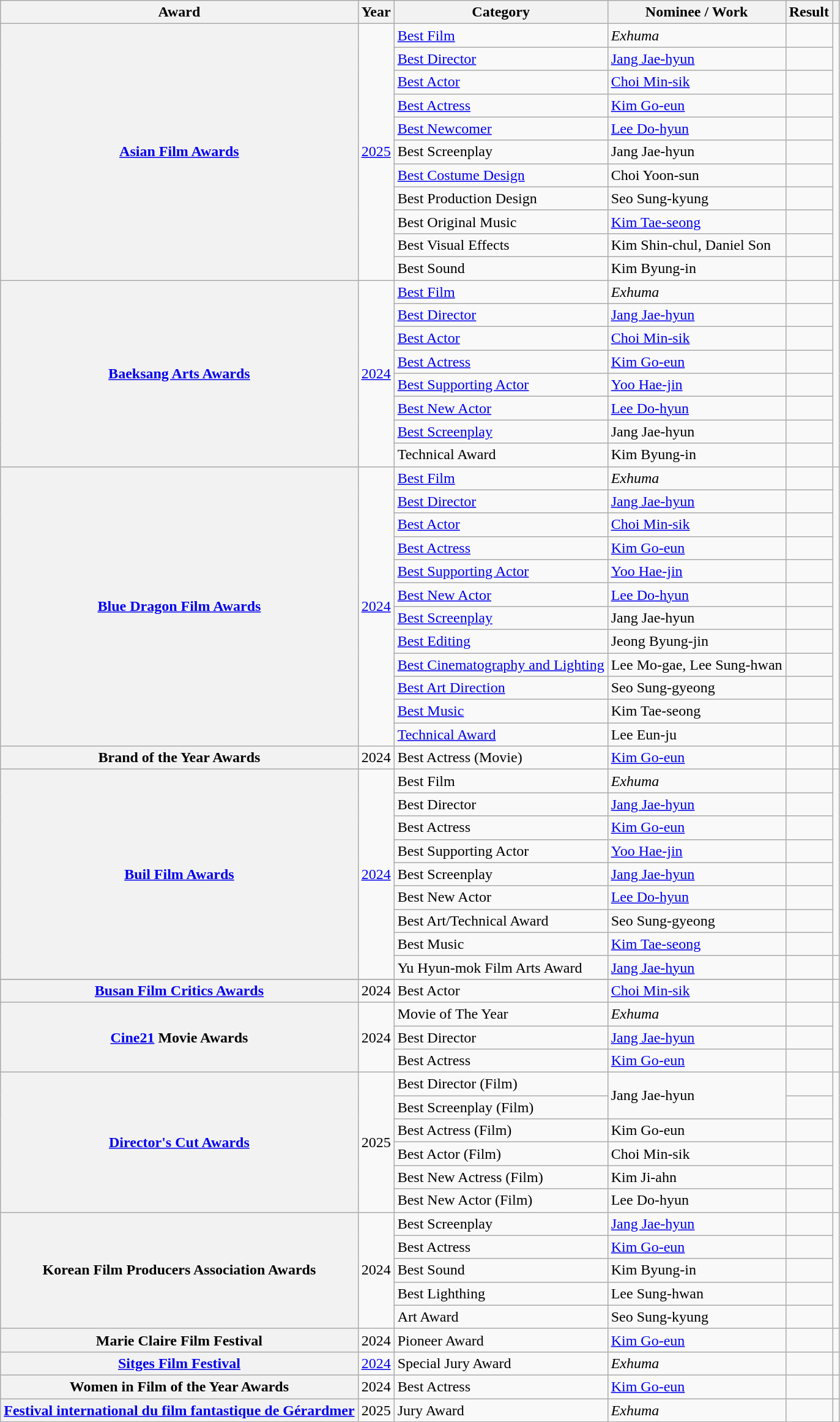<table class="wikitable plainrowheaders sortable">
<tr>
<th scope="col">Award</th>
<th scope="col">Year</th>
<th scope="col">Category</th>
<th scope="col">Nominee / Work</th>
<th scope="col">Result</th>
<th scope="col" class="unsortable"></th>
</tr>
<tr>
<th scope="row" rowspan="11"><a href='#'>Asian Film Awards</a></th>
<td rowspan="11" style="text-align:center"><a href='#'>2025</a></td>
<td><a href='#'>Best Film</a></td>
<td><em>Exhuma</em></td>
<td></td>
<td rowspan="11" style="text-align:center;"></td>
</tr>
<tr>
<td><a href='#'>Best Director</a></td>
<td><a href='#'>Jang Jae-hyun</a></td>
<td></td>
</tr>
<tr>
<td><a href='#'>Best Actor</a></td>
<td><a href='#'>Choi Min-sik</a></td>
<td></td>
</tr>
<tr>
<td><a href='#'>Best Actress</a></td>
<td><a href='#'>Kim Go-eun</a></td>
<td></td>
</tr>
<tr>
<td><a href='#'>Best Newcomer</a></td>
<td><a href='#'>Lee Do-hyun</a></td>
<td></td>
</tr>
<tr>
<td>Best Screenplay</td>
<td>Jang Jae-hyun</td>
<td></td>
</tr>
<tr>
<td><a href='#'>Best Costume Design</a></td>
<td>Choi Yoon-sun</td>
<td></td>
</tr>
<tr>
<td>Best Production Design</td>
<td>Seo Sung-kyung</td>
<td></td>
</tr>
<tr>
<td>Best Original Music</td>
<td><a href='#'>Kim Tae-seong</a></td>
<td></td>
</tr>
<tr>
<td>Best Visual Effects</td>
<td>Kim Shin-chul, Daniel Son</td>
<td></td>
</tr>
<tr>
<td>Best Sound</td>
<td>Kim Byung-in</td>
<td></td>
</tr>
<tr>
<th scope="row" rowspan="8"><a href='#'>Baeksang Arts Awards</a></th>
<td rowspan="8" style="text-align:center"><a href='#'>2024</a></td>
<td><a href='#'>Best Film</a></td>
<td><em>Exhuma</em></td>
<td></td>
<td rowspan="8" style="text-align:center"></td>
</tr>
<tr>
<td><a href='#'>Best Director</a></td>
<td><a href='#'>Jang Jae-hyun</a></td>
<td></td>
</tr>
<tr>
<td><a href='#'>Best Actor</a></td>
<td><a href='#'>Choi Min-sik</a></td>
<td></td>
</tr>
<tr>
<td><a href='#'>Best Actress</a></td>
<td><a href='#'>Kim Go-eun</a></td>
<td></td>
</tr>
<tr>
<td><a href='#'>Best Supporting Actor</a></td>
<td><a href='#'>Yoo Hae-jin</a></td>
<td></td>
</tr>
<tr>
<td><a href='#'>Best New Actor</a></td>
<td><a href='#'>Lee Do-hyun</a></td>
<td></td>
</tr>
<tr>
<td><a href='#'>Best Screenplay</a></td>
<td>Jang Jae-hyun</td>
<td></td>
</tr>
<tr>
<td>Technical Award</td>
<td>Kim Byung-in </td>
<td></td>
</tr>
<tr>
<th scope="row" rowspan="12"><a href='#'>Blue Dragon Film Awards</a></th>
<td rowspan="12" style="text-align:center"><a href='#'>2024</a></td>
<td><a href='#'>Best Film</a></td>
<td><em>Exhuma</em></td>
<td></td>
<td rowspan="12" style="text-align:center;"></td>
</tr>
<tr>
<td><a href='#'>Best Director</a></td>
<td><a href='#'>Jang Jae-hyun</a></td>
<td></td>
</tr>
<tr>
<td><a href='#'>Best Actor</a></td>
<td><a href='#'>Choi Min-sik</a></td>
<td></td>
</tr>
<tr>
<td><a href='#'>Best Actress</a></td>
<td><a href='#'>Kim Go-eun</a></td>
<td></td>
</tr>
<tr>
<td><a href='#'>Best Supporting Actor</a></td>
<td><a href='#'>Yoo Hae-jin</a></td>
<td></td>
</tr>
<tr>
<td><a href='#'>Best New Actor</a></td>
<td><a href='#'>Lee Do-hyun</a></td>
<td></td>
</tr>
<tr>
<td><a href='#'>Best Screenplay</a></td>
<td>Jang Jae-hyun</td>
<td></td>
</tr>
<tr>
<td><a href='#'>Best Editing</a></td>
<td>Jeong Byung-jin</td>
<td></td>
</tr>
<tr>
<td><a href='#'>Best Cinematography and Lighting</a></td>
<td>Lee Mo-gae, Lee Sung-hwan</td>
<td></td>
</tr>
<tr>
<td><a href='#'>Best Art Direction</a></td>
<td>Seo Sung-gyeong</td>
<td></td>
</tr>
<tr>
<td><a href='#'>Best Music</a></td>
<td>Kim Tae-seong</td>
<td></td>
</tr>
<tr>
<td><a href='#'>Technical Award</a></td>
<td>Lee Eun-ju </td>
<td></td>
</tr>
<tr>
<th scope="row">Brand of the Year Awards</th>
<td style="text-align:center">2024</td>
<td>Best Actress (Movie)</td>
<td><a href='#'>Kim Go-eun</a></td>
<td></td>
<td style="text-align:center"></td>
</tr>
<tr>
<th scope="row" rowspan="9"><a href='#'>Buil Film Awards</a></th>
<td rowspan="9" style="text-align:center"><a href='#'>2024</a></td>
<td>Best Film</td>
<td><em>Exhuma</em></td>
<td></td>
<td rowspan="8" style="text-align:center"></td>
</tr>
<tr>
<td>Best Director</td>
<td><a href='#'>Jang Jae-hyun</a></td>
<td></td>
</tr>
<tr>
<td>Best Actress</td>
<td><a href='#'>Kim Go-eun</a></td>
<td></td>
</tr>
<tr>
<td>Best Supporting Actor</td>
<td><a href='#'>Yoo Hae-jin</a></td>
<td></td>
</tr>
<tr>
<td>Best Screenplay</td>
<td><a href='#'>Jang Jae-hyun</a></td>
<td></td>
</tr>
<tr>
<td>Best New Actor</td>
<td><a href='#'>Lee Do-hyun</a></td>
<td></td>
</tr>
<tr>
<td>Best Art/Technical Award</td>
<td>Seo Sung-gyeong</td>
<td></td>
</tr>
<tr>
<td>Best Music</td>
<td><a href='#'>Kim Tae-seong</a></td>
<td></td>
</tr>
<tr>
<td>Yu Hyun-mok Film Arts Award</td>
<td><a href='#'>Jang Jae-hyun</a></td>
<td></td>
</tr>
<tr>
</tr>
<tr>
<th scope="row"><a href='#'>Busan Film Critics Awards</a></th>
<td style="text-align:center">2024</td>
<td>Best Actor</td>
<td><a href='#'>Choi Min-sik</a></td>
<td></td>
<td rowspan="1"></td>
</tr>
<tr>
<th scope="row" rowspan="3"><a href='#'>Cine21</a> Movie Awards</th>
<td rowspan="3" style="text-align:center">2024</td>
<td>Movie of The Year</td>
<td><em>Exhuma</em></td>
<td></td>
<td rowspan="3" style="text-align:center"></td>
</tr>
<tr>
<td>Best Director</td>
<td><a href='#'>Jang Jae-hyun</a></td>
<td></td>
</tr>
<tr>
<td>Best Actress</td>
<td><a href='#'>Kim Go-eun</a></td>
<td></td>
</tr>
<tr>
<th scope="row" rowspan="6"><a href='#'>Director's Cut Awards</a></th>
<td rowspan="6" style="text-align:center">2025</td>
<td>Best Director (Film)</td>
<td rowspan="2">Jang Jae-hyun</td>
<td></td>
<td rowspan="6" style="text-align:center"></td>
</tr>
<tr>
<td>Best Screenplay (Film)</td>
<td></td>
</tr>
<tr>
<td>Best Actress (Film)</td>
<td>Kim Go-eun</td>
<td></td>
</tr>
<tr>
<td>Best Actor (Film)</td>
<td>Choi Min-sik</td>
<td></td>
</tr>
<tr>
<td>Best New Actress (Film)</td>
<td>Kim Ji-ahn</td>
<td></td>
</tr>
<tr>
<td>Best New Actor (Film)</td>
<td>Lee Do-hyun</td>
<td></td>
</tr>
<tr>
<th scope="row" rowspan="5">Korean Film Producers Association Awards</th>
<td rowspan="5" style="text-align:center">2024</td>
<td>Best Screenplay</td>
<td><a href='#'>Jang Jae-hyun</a></td>
<td></td>
<td rowspan="5" style="text-align:center"></td>
</tr>
<tr>
<td>Best Actress</td>
<td><a href='#'>Kim Go-eun</a></td>
<td></td>
</tr>
<tr>
<td>Best Sound</td>
<td>Kim Byung-in</td>
<td></td>
</tr>
<tr>
<td>Best Lighthing</td>
<td>Lee Sung-hwan</td>
<td></td>
</tr>
<tr>
<td>Art Award</td>
<td>Seo Sung-kyung</td>
<td></td>
</tr>
<tr>
<th scope="row">Marie Claire Film Festival</th>
<td style="text-align:center">2024</td>
<td>Pioneer Award</td>
<td><a href='#'>Kim Go-eun</a></td>
<td></td>
<td style="text-align:center"></td>
</tr>
<tr>
<th rowspan="1" scope="row"><a href='#'>Sitges Film Festival</a></th>
<td rowspan="1" style="text-align:center"><a href='#'>2024</a></td>
<td>Special Jury Award</td>
<td rowspan="1"><em>Exhuma</em></td>
<td></td>
<td rowspan="1" align="center"></td>
</tr>
<tr>
<th scope="row">Women in Film of the Year Awards</th>
<td style="text-align:center">2024</td>
<td>Best Actress</td>
<td><a href='#'>Kim Go-eun</a></td>
<td></td>
<td style="text-align:center"></td>
</tr>
<tr>
<th scope="row"><a href='#'>Festival international du film fantastique de Gérardmer</a></th>
<td style="text-align:center">2025</td>
<td>Jury Award</td>
<td><em>Exhuma</em></td>
<td></td>
<td style="text-align:center"></td>
</tr>
</table>
